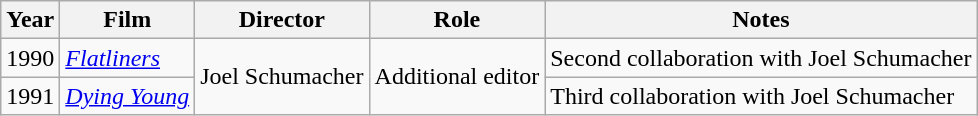<table class="wikitable">
<tr>
<th>Year</th>
<th>Film</th>
<th>Director</th>
<th>Role</th>
<th>Notes</th>
</tr>
<tr>
<td>1990</td>
<td><em><a href='#'>Flatliners</a></em></td>
<td rowspan=2>Joel Schumacher</td>
<td rowspan=2>Additional editor</td>
<td>Second collaboration with Joel Schumacher</td>
</tr>
<tr>
<td>1991</td>
<td><em><a href='#'>Dying Young</a></em></td>
<td>Third collaboration with Joel Schumacher</td>
</tr>
</table>
